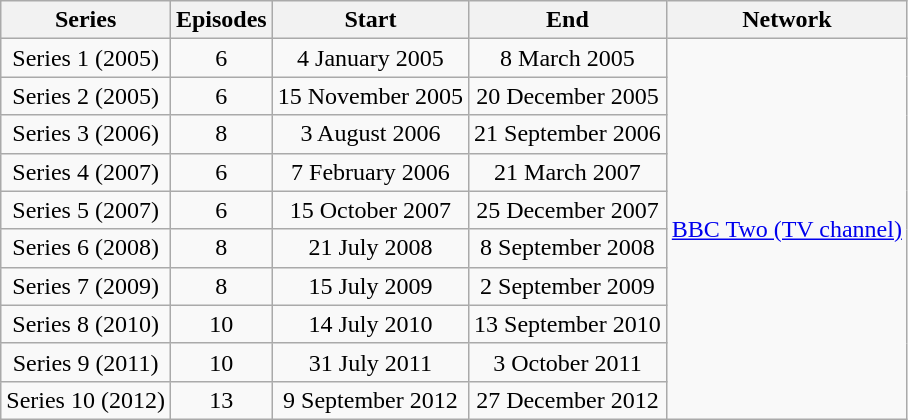<table class="wikitable" style="text-align:center;">
<tr>
<th>Series</th>
<th>Episodes</th>
<th>Start</th>
<th>End</th>
<th>Network</th>
</tr>
<tr>
<td>Series 1 (2005)</td>
<td>6</td>
<td>4 January 2005</td>
<td>8 March 2005</td>
<td rowspan="17"><a href='#'>BBC Two (TV channel)</a></td>
</tr>
<tr>
<td>Series 2 (2005)</td>
<td>6</td>
<td>15 November 2005</td>
<td>20 December 2005</td>
</tr>
<tr>
<td>Series 3 (2006)</td>
<td>8</td>
<td>3 August 2006</td>
<td>21 September 2006</td>
</tr>
<tr>
<td>Series 4 (2007)</td>
<td>6</td>
<td>7 February 2006</td>
<td>21 March 2007</td>
</tr>
<tr>
<td>Series 5 (2007)</td>
<td>6</td>
<td>15 October 2007</td>
<td>25 December 2007</td>
</tr>
<tr>
<td>Series 6 (2008)</td>
<td>8</td>
<td>21 July 2008</td>
<td>8 September 2008</td>
</tr>
<tr>
<td>Series 7 (2009)</td>
<td>8</td>
<td>15 July 2009</td>
<td>2 September 2009</td>
</tr>
<tr>
<td>Series 8 (2010)</td>
<td>10</td>
<td>14 July 2010</td>
<td>13 September 2010</td>
</tr>
<tr>
<td>Series 9 (2011)</td>
<td>10</td>
<td>31 July 2011</td>
<td>3 October 2011</td>
</tr>
<tr>
<td>Series 10 (2012)</td>
<td>13</td>
<td>9 September 2012</td>
<td>27 December 2012</td>
</tr>
</table>
